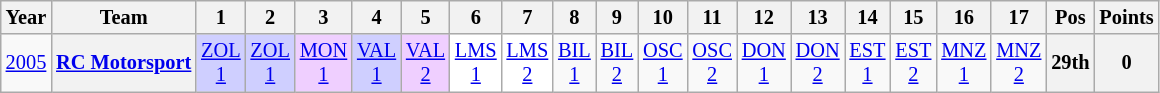<table class="wikitable" style="text-align:center; font-size:85%">
<tr>
<th>Year</th>
<th>Team</th>
<th>1</th>
<th>2</th>
<th>3</th>
<th>4</th>
<th>5</th>
<th>6</th>
<th>7</th>
<th>8</th>
<th>9</th>
<th>10</th>
<th>11</th>
<th>12</th>
<th>13</th>
<th>14</th>
<th>15</th>
<th>16</th>
<th>17</th>
<th>Pos</th>
<th>Points</th>
</tr>
<tr>
<td><a href='#'>2005</a></td>
<th nowrap><a href='#'>RC Motorsport</a></th>
<td style="background:#CFCFFF;"><a href='#'>ZOL<br>1</a><br></td>
<td style="background:#CFCFFF;"><a href='#'>ZOL<br>1</a><br></td>
<td style="background:#EFCFFF;"><a href='#'>MON<br>1</a><br></td>
<td style="background:#CFCFFF;"><a href='#'>VAL<br>1</a><br></td>
<td style="background:#EFCFFF;"><a href='#'>VAL<br>2</a><br></td>
<td style="background:#FFFFFF;"><a href='#'>LMS<br>1</a><br></td>
<td style="background:#FFFFFF;"><a href='#'>LMS<br>2</a><br></td>
<td><a href='#'>BIL<br>1</a></td>
<td><a href='#'>BIL<br>2</a></td>
<td><a href='#'>OSC<br>1</a></td>
<td><a href='#'>OSC<br>2</a></td>
<td><a href='#'>DON<br>1</a></td>
<td><a href='#'>DON<br>2</a></td>
<td><a href='#'>EST<br>1</a></td>
<td><a href='#'>EST<br>2</a></td>
<td><a href='#'>MNZ<br>1</a></td>
<td><a href='#'>MNZ<br>2</a></td>
<th>29th</th>
<th>0</th>
</tr>
</table>
